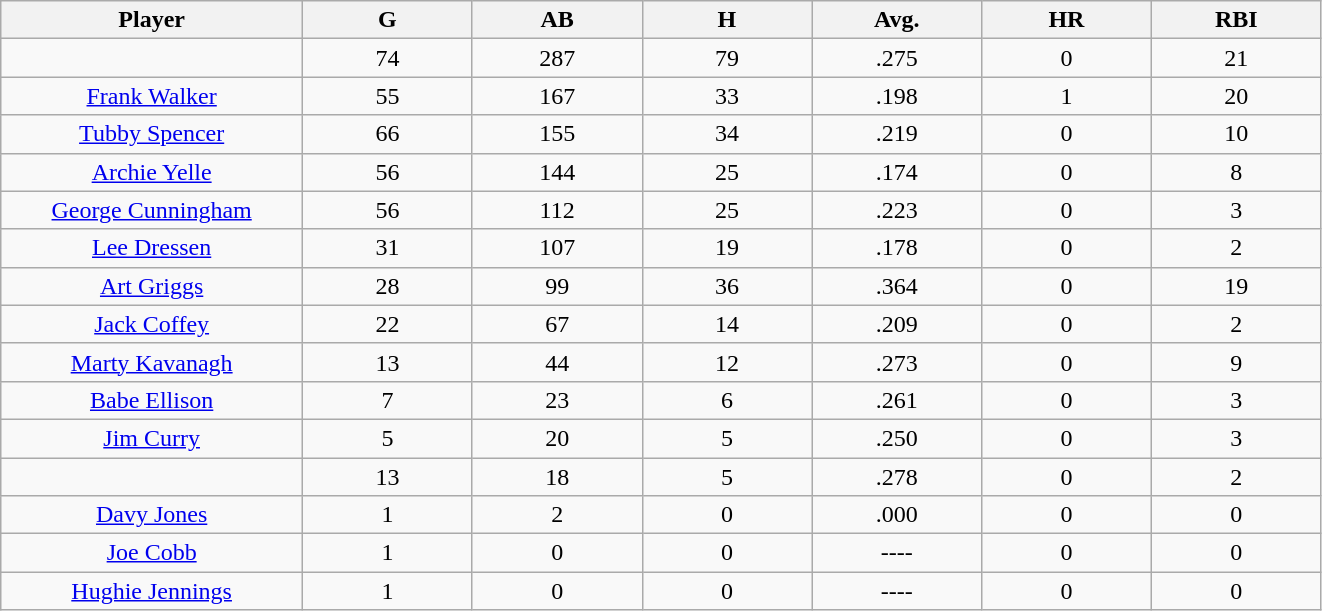<table class="wikitable sortable">
<tr>
<th bgcolor="#DDDDFF" width="16%">Player</th>
<th bgcolor="#DDDDFF" width="9%">G</th>
<th bgcolor="#DDDDFF" width="9%">AB</th>
<th bgcolor="#DDDDFF" width="9%">H</th>
<th bgcolor="#DDDDFF" width="9%">Avg.</th>
<th bgcolor="#DDDDFF" width="9%">HR</th>
<th bgcolor="#DDDDFF" width="9%">RBI</th>
</tr>
<tr align="center">
<td></td>
<td>74</td>
<td>287</td>
<td>79</td>
<td>.275</td>
<td>0</td>
<td>21</td>
</tr>
<tr align="center">
<td><a href='#'>Frank Walker</a></td>
<td>55</td>
<td>167</td>
<td>33</td>
<td>.198</td>
<td>1</td>
<td>20</td>
</tr>
<tr align=center>
<td><a href='#'>Tubby Spencer</a></td>
<td>66</td>
<td>155</td>
<td>34</td>
<td>.219</td>
<td>0</td>
<td>10</td>
</tr>
<tr align=center>
<td><a href='#'>Archie Yelle</a></td>
<td>56</td>
<td>144</td>
<td>25</td>
<td>.174</td>
<td>0</td>
<td>8</td>
</tr>
<tr align=center>
<td><a href='#'>George Cunningham</a></td>
<td>56</td>
<td>112</td>
<td>25</td>
<td>.223</td>
<td>0</td>
<td>3</td>
</tr>
<tr align=center>
<td><a href='#'>Lee Dressen</a></td>
<td>31</td>
<td>107</td>
<td>19</td>
<td>.178</td>
<td>0</td>
<td>2</td>
</tr>
<tr align=center>
<td><a href='#'>Art Griggs</a></td>
<td>28</td>
<td>99</td>
<td>36</td>
<td>.364</td>
<td>0</td>
<td>19</td>
</tr>
<tr align=center>
<td><a href='#'>Jack Coffey</a></td>
<td>22</td>
<td>67</td>
<td>14</td>
<td>.209</td>
<td>0</td>
<td>2</td>
</tr>
<tr align=center>
<td><a href='#'>Marty Kavanagh</a></td>
<td>13</td>
<td>44</td>
<td>12</td>
<td>.273</td>
<td>0</td>
<td>9</td>
</tr>
<tr align=center>
<td><a href='#'>Babe Ellison</a></td>
<td>7</td>
<td>23</td>
<td>6</td>
<td>.261</td>
<td>0</td>
<td>3</td>
</tr>
<tr align=center>
<td><a href='#'>Jim Curry</a></td>
<td>5</td>
<td>20</td>
<td>5</td>
<td>.250</td>
<td>0</td>
<td>3</td>
</tr>
<tr align=center>
<td></td>
<td>13</td>
<td>18</td>
<td>5</td>
<td>.278</td>
<td>0</td>
<td>2</td>
</tr>
<tr align="center">
<td><a href='#'>Davy Jones</a></td>
<td>1</td>
<td>2</td>
<td>0</td>
<td>.000</td>
<td>0</td>
<td>0</td>
</tr>
<tr align=center>
<td><a href='#'>Joe Cobb</a></td>
<td>1</td>
<td>0</td>
<td>0</td>
<td>----</td>
<td>0</td>
<td>0</td>
</tr>
<tr align=center>
<td><a href='#'>Hughie Jennings</a></td>
<td>1</td>
<td>0</td>
<td>0</td>
<td>----</td>
<td>0</td>
<td>0</td>
</tr>
</table>
